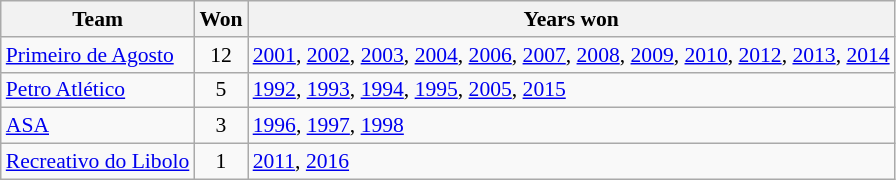<table class="wikitable" style="font-size:90%;">
<tr>
<th>Team</th>
<th>Won</th>
<th>Years won</th>
</tr>
<tr>
<td><a href='#'>Primeiro de Agosto</a></td>
<td align=center>12</td>
<td><a href='#'>2001</a>, <a href='#'>2002</a>, <a href='#'>2003</a>, <a href='#'>2004</a>, <a href='#'>2006</a>, <a href='#'>2007</a>, <a href='#'>2008</a>, <a href='#'>2009</a>, <a href='#'>2010</a>, <a href='#'>2012</a>, <a href='#'>2013</a>, <a href='#'>2014</a></td>
</tr>
<tr>
<td><a href='#'>Petro Atlético</a></td>
<td align=center>5</td>
<td><a href='#'>1992</a>, <a href='#'>1993</a>, <a href='#'>1994</a>, <a href='#'>1995</a>, <a href='#'>2005</a>, <a href='#'>2015</a></td>
</tr>
<tr>
<td><a href='#'>ASA</a></td>
<td align=center>3</td>
<td><a href='#'>1996</a>, <a href='#'>1997</a>, <a href='#'>1998</a></td>
</tr>
<tr>
<td><a href='#'>Recreativo do Libolo</a></td>
<td align=center>1</td>
<td><a href='#'>2011</a>, <a href='#'>2016</a></td>
</tr>
</table>
